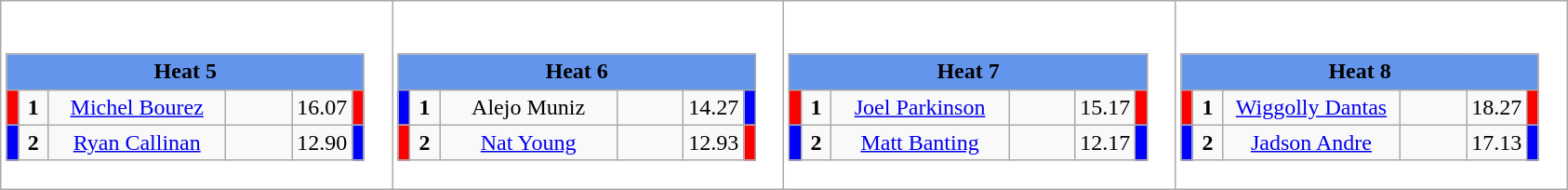<table class="wikitable" style="background:#fff;">
<tr>
<td style="margin: 1em auto;"><div><br><table class="wikitable">
<tr>
<td colspan="6"  style="text-align:center; background:#6495ed;"><strong>Heat 5</strong></td>
</tr>
<tr>
<td style="width:01px; background: #f00;"></td>
<td style="width:14px; text-align:center;"><strong>1</strong></td>
<td style="width:120px; text-align:center;"><a href='#'>Michel Bourez</a></td>
<td style="width:40px; text-align:center;"></td>
<td style="width:20px; text-align:center;">16.07</td>
<td style="width:01px; background: #f00;"></td>
</tr>
<tr>
<td style="width:01px; background: #00f;"></td>
<td style="width:14px; text-align:center;"><strong>2</strong></td>
<td style="width:120px; text-align:center;"><a href='#'>Ryan Callinan</a></td>
<td style="width:40px; text-align:center;"></td>
<td style="width:20px; text-align:center;">12.90</td>
<td style="width:01px; background: #00f;"></td>
</tr>
</table>
</div></td>
<td style="margin: 1em auto;"><div><br><table class="wikitable">
<tr>
<td colspan="6"  style="text-align:center; background:#6495ed;"><strong>Heat 6</strong></td>
</tr>
<tr>
<td style="width:01px; background: #00f;"></td>
<td style="width:14px; text-align:center;"><strong>1</strong></td>
<td style="width:120px; text-align:center;">Alejo Muniz</td>
<td style="width:40px; text-align:center;"></td>
<td style="width:20px; text-align:center;">14.27</td>
<td style="width:01px; background: #00f;"></td>
</tr>
<tr>
<td style="width:01px; background: #f00;"></td>
<td style="width:14px; text-align:center;"><strong>2</strong></td>
<td style="width:120px; text-align:center;"><a href='#'>Nat Young</a></td>
<td style="width:40px; text-align:center;"></td>
<td style="width:20px; text-align:center;">12.93</td>
<td style="width:01px; background: #f00;"></td>
</tr>
</table>
</div></td>
<td style="margin: 1em auto;"><div><br><table class="wikitable">
<tr>
<td colspan="6"  style="text-align:center; background:#6495ed;"><strong>Heat 7</strong></td>
</tr>
<tr>
<td style="width:01px; background: #f00;"></td>
<td style="width:14px; text-align:center;"><strong>1</strong></td>
<td style="width:120px; text-align:center;"><a href='#'>Joel Parkinson</a></td>
<td style="width:40px; text-align:center;"></td>
<td style="width:20px; text-align:center;">15.17</td>
<td style="width:01px; background: #f00;"></td>
</tr>
<tr>
<td style="width:01px; background: #00f;"></td>
<td style="width:14px; text-align:center;"><strong>2</strong></td>
<td style="width:120px; text-align:center;"><a href='#'>Matt Banting</a></td>
<td style="width:40px; text-align:center;"></td>
<td style="width:20px; text-align:center;">12.17</td>
<td style="width:01px; background: #00f;"></td>
</tr>
</table>
</div></td>
<td style="margin: 1em auto;"><div><br><table class="wikitable">
<tr>
<td colspan="6"  style="text-align:center; background:#6495ed;"><strong>Heat 8</strong></td>
</tr>
<tr>
<td style="width:01px; background: #f00;"></td>
<td style="width:14px; text-align:center;"><strong>1</strong></td>
<td style="width:120px; text-align:center;"><a href='#'>Wiggolly Dantas</a></td>
<td style="width:40px; text-align:center;"></td>
<td style="width:20px; text-align:center;">18.27</td>
<td style="width:01px; background: #f00;"></td>
</tr>
<tr>
<td style="width:01px; background: #00f;"></td>
<td style="width:14px; text-align:center;"><strong>2</strong></td>
<td style="width:120px; text-align:center;"><a href='#'>Jadson Andre</a></td>
<td style="width:40px; text-align:center;"></td>
<td style="width:20px; text-align:center;">17.13</td>
<td style="width:01px; background: #00f;"></td>
</tr>
</table>
</div></td>
</tr>
</table>
